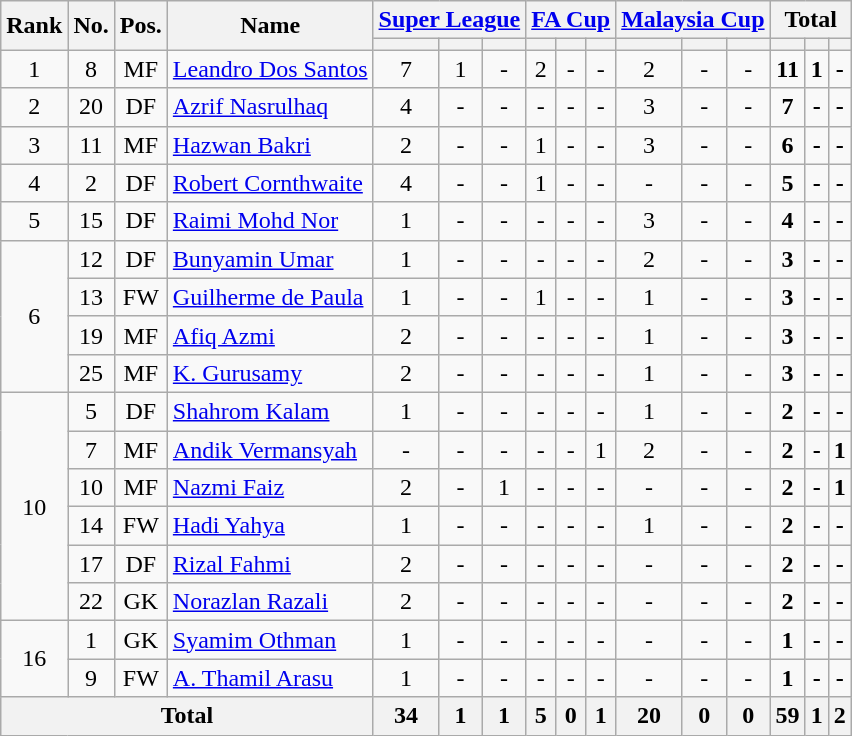<table class="wikitable sortable" style="text-align: center;">
<tr>
<th rowspan="2">Rank</th>
<th rowspan="2">No.</th>
<th rowspan="2">Pos.</th>
<th rowspan="2">Name</th>
<th colspan="3"><a href='#'>Super League</a></th>
<th colspan="3"><a href='#'>FA Cup</a></th>
<th colspan="3"><a href='#'>Malaysia Cup</a></th>
<th colspan="3"><strong>Total</strong></th>
</tr>
<tr>
<th></th>
<th></th>
<th></th>
<th></th>
<th></th>
<th></th>
<th></th>
<th></th>
<th></th>
<th></th>
<th></th>
<th></th>
</tr>
<tr>
<td>1</td>
<td>8</td>
<td>MF</td>
<td align=left> <a href='#'>Leandro Dos Santos</a></td>
<td>7</td>
<td>1</td>
<td>-</td>
<td>2</td>
<td>-</td>
<td>-</td>
<td>2</td>
<td>-</td>
<td>-</td>
<td><strong>11</strong></td>
<td><strong>1</strong></td>
<td><strong>-</strong></td>
</tr>
<tr>
<td>2</td>
<td>20</td>
<td>DF</td>
<td align=left> <a href='#'>Azrif Nasrulhaq</a></td>
<td>4</td>
<td>-</td>
<td>-</td>
<td>-</td>
<td>-</td>
<td>-</td>
<td>3</td>
<td>-</td>
<td>-</td>
<td><strong>7</strong></td>
<td><strong>-</strong></td>
<td><strong>-</strong></td>
</tr>
<tr>
<td>3</td>
<td>11</td>
<td>MF</td>
<td align=left> <a href='#'>Hazwan Bakri</a></td>
<td>2</td>
<td>-</td>
<td>-</td>
<td>1</td>
<td>-</td>
<td>-</td>
<td>3</td>
<td>-</td>
<td>-</td>
<td><strong>6</strong></td>
<td><strong>-</strong></td>
<td><strong>-</strong></td>
</tr>
<tr>
<td>4</td>
<td>2</td>
<td>DF</td>
<td align=left> <a href='#'>Robert Cornthwaite</a></td>
<td>4</td>
<td>-</td>
<td>-</td>
<td>1</td>
<td>-</td>
<td>-</td>
<td>-</td>
<td>-</td>
<td>-</td>
<td><strong>5</strong></td>
<td><strong>-</strong></td>
<td><strong>-</strong></td>
</tr>
<tr>
<td>5</td>
<td>15</td>
<td>DF</td>
<td align=left> <a href='#'>Raimi Mohd Nor</a></td>
<td>1</td>
<td>-</td>
<td>-</td>
<td>-</td>
<td>-</td>
<td>-</td>
<td>3</td>
<td>-</td>
<td>-</td>
<td><strong>4</strong></td>
<td><strong>-</strong></td>
<td><strong>-</strong></td>
</tr>
<tr>
<td rowspan="4">6</td>
<td>12</td>
<td>DF</td>
<td align=left> <a href='#'>Bunyamin Umar</a></td>
<td>1</td>
<td>-</td>
<td>-</td>
<td>-</td>
<td>-</td>
<td>-</td>
<td>2</td>
<td>-</td>
<td>-</td>
<td><strong>3</strong></td>
<td><strong>-</strong></td>
<td><strong>-</strong></td>
</tr>
<tr>
<td>13</td>
<td>FW</td>
<td align=left> <a href='#'>Guilherme de Paula</a></td>
<td>1</td>
<td>-</td>
<td>-</td>
<td>1</td>
<td>-</td>
<td>-</td>
<td>1</td>
<td>-</td>
<td>-</td>
<td><strong>3</strong></td>
<td><strong>-</strong></td>
<td><strong>-</strong></td>
</tr>
<tr>
<td>19</td>
<td>MF</td>
<td align=left> <a href='#'>Afiq Azmi</a></td>
<td>2</td>
<td>-</td>
<td>-</td>
<td>-</td>
<td>-</td>
<td>-</td>
<td>1</td>
<td>-</td>
<td>-</td>
<td><strong>3</strong></td>
<td><strong>-</strong></td>
<td><strong>-</strong></td>
</tr>
<tr>
<td>25</td>
<td>MF</td>
<td align=left> <a href='#'>K. Gurusamy</a></td>
<td>2</td>
<td>-</td>
<td>-</td>
<td>-</td>
<td>-</td>
<td>-</td>
<td>1</td>
<td>-</td>
<td>-</td>
<td><strong>3</strong></td>
<td><strong>-</strong></td>
<td><strong>-</strong></td>
</tr>
<tr>
<td rowspan="6">10</td>
<td>5</td>
<td>DF</td>
<td align=left> <a href='#'>Shahrom Kalam</a></td>
<td>1</td>
<td>-</td>
<td>-</td>
<td>-</td>
<td>-</td>
<td>-</td>
<td>1</td>
<td>-</td>
<td>-</td>
<td><strong>2</strong></td>
<td><strong>-</strong></td>
<td><strong>-</strong></td>
</tr>
<tr>
<td>7</td>
<td>MF</td>
<td align=left> <a href='#'>Andik Vermansyah</a></td>
<td>-</td>
<td>-</td>
<td>-</td>
<td>-</td>
<td>-</td>
<td>1</td>
<td>2</td>
<td>-</td>
<td>-</td>
<td><strong>2</strong></td>
<td><strong>-</strong></td>
<td><strong>1</strong></td>
</tr>
<tr>
<td>10</td>
<td>MF</td>
<td align=left> <a href='#'>Nazmi Faiz</a></td>
<td>2</td>
<td>-</td>
<td>1</td>
<td>-</td>
<td>-</td>
<td>-</td>
<td>-</td>
<td>-</td>
<td>-</td>
<td><strong>2</strong></td>
<td><strong>-</strong></td>
<td><strong>1</strong></td>
</tr>
<tr>
<td>14</td>
<td>FW</td>
<td align=left> <a href='#'>Hadi Yahya</a></td>
<td>1</td>
<td>-</td>
<td>-</td>
<td>-</td>
<td>-</td>
<td>-</td>
<td>1</td>
<td>-</td>
<td>-</td>
<td><strong>2</strong></td>
<td><strong>-</strong></td>
<td><strong>-</strong></td>
</tr>
<tr>
<td>17</td>
<td>DF</td>
<td align=left> <a href='#'>Rizal Fahmi</a></td>
<td>2</td>
<td>-</td>
<td>-</td>
<td>-</td>
<td>-</td>
<td>-</td>
<td>-</td>
<td>-</td>
<td>-</td>
<td><strong>2</strong></td>
<td><strong>-</strong></td>
<td><strong>-</strong></td>
</tr>
<tr>
<td>22</td>
<td>GK</td>
<td align=left> <a href='#'>Norazlan Razali</a></td>
<td>2</td>
<td>-</td>
<td>-</td>
<td>-</td>
<td>-</td>
<td>-</td>
<td>-</td>
<td>-</td>
<td>-</td>
<td><strong>2</strong></td>
<td><strong>-</strong></td>
<td><strong>-</strong></td>
</tr>
<tr>
<td rowspan="2">16</td>
<td>1</td>
<td>GK</td>
<td align=left> <a href='#'>Syamim Othman</a></td>
<td>1</td>
<td>-</td>
<td>-</td>
<td>-</td>
<td>-</td>
<td>-</td>
<td>-</td>
<td>-</td>
<td>-</td>
<td><strong>1</strong></td>
<td><strong>-</strong></td>
<td><strong>-</strong></td>
</tr>
<tr>
<td>9</td>
<td>FW</td>
<td align=left> <a href='#'>A. Thamil Arasu</a></td>
<td>1</td>
<td>-</td>
<td>-</td>
<td>-</td>
<td>-</td>
<td>-</td>
<td>-</td>
<td>-</td>
<td>-</td>
<td><strong>1</strong></td>
<td><strong>-</strong></td>
<td><strong>-</strong></td>
</tr>
<tr>
<th colspan=4>Total</th>
<th>34</th>
<th>1</th>
<th>1</th>
<th>5</th>
<th>0</th>
<th>1</th>
<th>20</th>
<th>0</th>
<th>0</th>
<th>59</th>
<th>1</th>
<th>2</th>
</tr>
</table>
